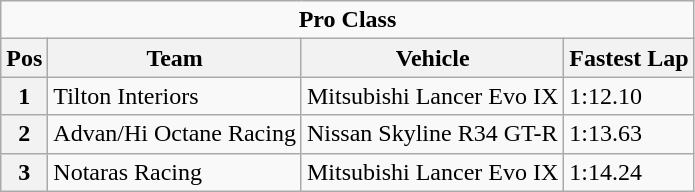<table class="wikitable" border="1">
<tr>
<td style="text-align:center" colspan="4"><strong>Pro Class</strong></td>
</tr>
<tr>
<th>Pos</th>
<th>Team</th>
<th>Vehicle</th>
<th>Fastest Lap</th>
</tr>
<tr>
<th>1</th>
<td>Tilton Interiors</td>
<td>Mitsubishi Lancer Evo IX</td>
<td>1:12.10</td>
</tr>
<tr>
<th>2</th>
<td>Advan/Hi Octane Racing</td>
<td>Nissan Skyline R34 GT-R</td>
<td>1:13.63</td>
</tr>
<tr>
<th>3</th>
<td>Notaras Racing</td>
<td>Mitsubishi Lancer Evo IX</td>
<td>1:14.24</td>
</tr>
</table>
